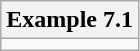<table class="wikitable">
<tr>
<th>Example 7.1</th>
</tr>
<tr>
<td></td>
</tr>
</table>
